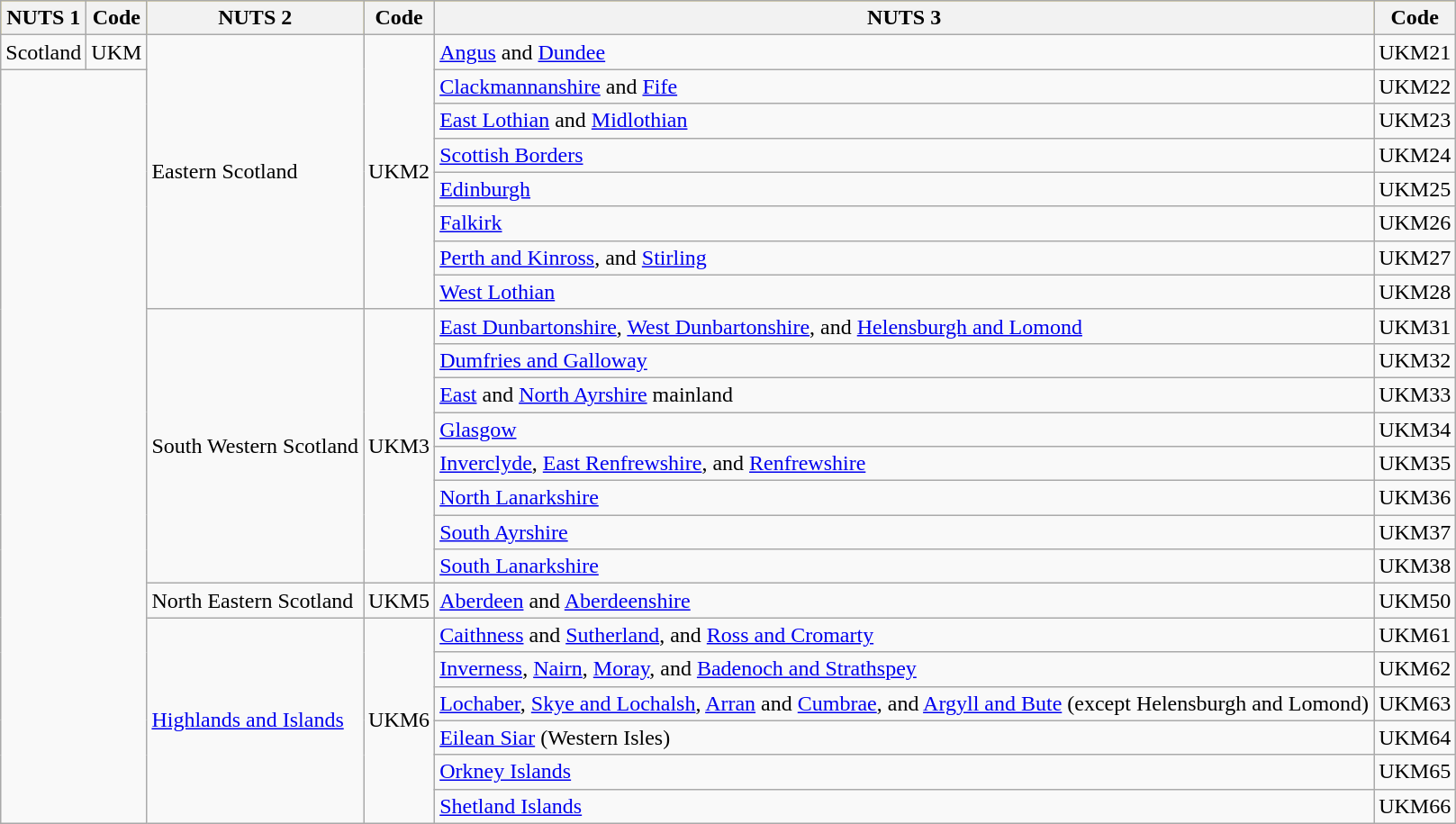<table class="wikitable">
<tr style="background:gold; text-align:left;">
<th>NUTS 1</th>
<th>Code</th>
<th>NUTS 2</th>
<th>Code</th>
<th>NUTS 3</th>
<th>Code</th>
</tr>
<tr>
<td>Scotland</td>
<td>UKM</td>
<td rowspan=8>Eastern Scotland</td>
<td rowspan=8>UKM2</td>
<td><a href='#'>Angus</a> and <a href='#'>Dundee</a></td>
<td>UKM21</td>
</tr>
<tr>
<td rowspan="22" colspan="2" style="text-align:center;"><br><br></td>
<td><a href='#'>Clackmannanshire</a> and <a href='#'>Fife</a></td>
<td>UKM22</td>
</tr>
<tr>
<td><a href='#'>East Lothian</a> and <a href='#'>Midlothian</a></td>
<td>UKM23</td>
</tr>
<tr>
<td><a href='#'>Scottish Borders</a></td>
<td>UKM24</td>
</tr>
<tr>
<td><a href='#'>Edinburgh</a></td>
<td>UKM25</td>
</tr>
<tr>
<td><a href='#'>Falkirk</a></td>
<td>UKM26</td>
</tr>
<tr>
<td><a href='#'>Perth and Kinross</a>, and <a href='#'>Stirling</a></td>
<td>UKM27</td>
</tr>
<tr>
<td><a href='#'>West Lothian</a></td>
<td>UKM28</td>
</tr>
<tr>
<td rowspan=8>South Western Scotland</td>
<td rowspan=8>UKM3</td>
<td><a href='#'>East Dunbartonshire</a>, <a href='#'>West Dunbartonshire</a>, and <a href='#'>Helensburgh and Lomond</a></td>
<td>UKM31</td>
</tr>
<tr>
<td><a href='#'>Dumfries and Galloway</a></td>
<td>UKM32</td>
</tr>
<tr>
<td><a href='#'>East</a> and <a href='#'>North Ayrshire</a> mainland</td>
<td>UKM33</td>
</tr>
<tr>
<td><a href='#'>Glasgow</a></td>
<td>UKM34</td>
</tr>
<tr>
<td><a href='#'>Inverclyde</a>, <a href='#'>East Renfrewshire</a>, and <a href='#'>Renfrewshire</a></td>
<td>UKM35</td>
</tr>
<tr>
<td><a href='#'>North Lanarkshire</a></td>
<td>UKM36</td>
</tr>
<tr>
<td><a href='#'>South Ayrshire</a></td>
<td>UKM37</td>
</tr>
<tr>
<td><a href='#'>South Lanarkshire</a></td>
<td>UKM38</td>
</tr>
<tr>
<td>North Eastern Scotland</td>
<td>UKM5</td>
<td><a href='#'>Aberdeen</a> and <a href='#'>Aberdeenshire</a></td>
<td>UKM50</td>
</tr>
<tr>
<td rowspan=6><a href='#'>Highlands and Islands</a></td>
<td rowspan=6>UKM6</td>
<td><a href='#'>Caithness</a> and <a href='#'>Sutherland</a>, and <a href='#'>Ross and Cromarty</a></td>
<td>UKM61</td>
</tr>
<tr>
<td><a href='#'>Inverness</a>, <a href='#'>Nairn</a>, <a href='#'>Moray</a>, and <a href='#'>Badenoch and Strathspey</a></td>
<td>UKM62</td>
</tr>
<tr>
<td><a href='#'>Lochaber</a>, <a href='#'>Skye and Lochalsh</a>, <a href='#'>Arran</a> and <a href='#'>Cumbrae</a>, and <a href='#'>Argyll and Bute</a> (except Helensburgh and Lomond)</td>
<td>UKM63</td>
</tr>
<tr>
<td><a href='#'>Eilean Siar</a> (Western Isles)</td>
<td>UKM64</td>
</tr>
<tr>
<td><a href='#'>Orkney Islands</a></td>
<td>UKM65</td>
</tr>
<tr>
<td><a href='#'>Shetland Islands</a></td>
<td>UKM66</td>
</tr>
</table>
